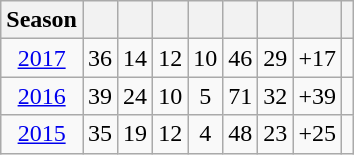<table class="wikitable" style="text-align:center;">
<tr>
<th>Season</th>
<th></th>
<th></th>
<th></th>
<th></th>
<th></th>
<th></th>
<th></th>
<th></th>
</tr>
<tr>
<td><a href='#'>2017</a></td>
<td>36</td>
<td>14</td>
<td>12</td>
<td>10</td>
<td>46</td>
<td>29</td>
<td>+17</td>
<td></td>
</tr>
<tr>
<td><a href='#'>2016</a></td>
<td>39</td>
<td>24</td>
<td>10</td>
<td>5</td>
<td>71</td>
<td>32</td>
<td>+39</td>
<td></td>
</tr>
<tr>
<td><a href='#'>2015</a></td>
<td>35</td>
<td>19</td>
<td>12</td>
<td>4</td>
<td>48</td>
<td>23</td>
<td>+25</td>
<td></td>
</tr>
</table>
